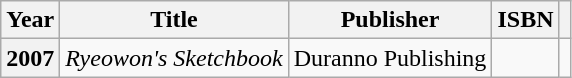<table class="wikitable plainrowheaders">
<tr>
<th scope="col">Year</th>
<th scope="col">Title</th>
<th scope="col">Publisher</th>
<th scope="col">ISBN</th>
<th scope="col" class="unsortable"></th>
</tr>
<tr>
<th scope="row">2007</th>
<td><em>Ryeowon's Sketchbook</em></td>
<td>Duranno Publishing</td>
<td></td>
<td style="text-align:center"></td>
</tr>
</table>
